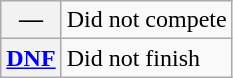<table class="wikitable">
<tr>
<th scope="row">—</th>
<td>Did not compete</td>
</tr>
<tr>
<th scope="row"><a href='#'>DNF</a></th>
<td>Did not finish</td>
</tr>
</table>
